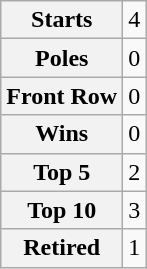<table class="wikitable" style="text-align:center">
<tr>
<th>Starts</th>
<td>4</td>
</tr>
<tr>
<th>Poles</th>
<td>0</td>
</tr>
<tr>
<th>Front Row</th>
<td>0</td>
</tr>
<tr>
<th>Wins</th>
<td>0</td>
</tr>
<tr>
<th>Top 5</th>
<td>2</td>
</tr>
<tr>
<th>Top 10</th>
<td>3</td>
</tr>
<tr>
<th>Retired</th>
<td>1</td>
</tr>
</table>
